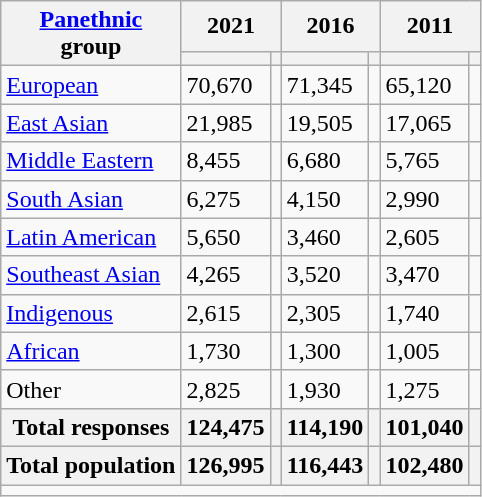<table class="wikitable collapsible sortable">
<tr>
<th rowspan="2"><a href='#'>Panethnic</a><br>group</th>
<th colspan="2">2021</th>
<th colspan="2">2016</th>
<th colspan="2">2011</th>
</tr>
<tr>
<th><a href='#'></a></th>
<th></th>
<th></th>
<th></th>
<th></th>
<th></th>
</tr>
<tr>
<td><a href='#'>European</a></td>
<td>70,670</td>
<td></td>
<td>71,345</td>
<td></td>
<td>65,120</td>
<td></td>
</tr>
<tr>
<td><a href='#'>East Asian</a></td>
<td>21,985</td>
<td></td>
<td>19,505</td>
<td></td>
<td>17,065</td>
<td></td>
</tr>
<tr>
<td><a href='#'>Middle Eastern</a></td>
<td>8,455</td>
<td></td>
<td>6,680</td>
<td></td>
<td>5,765</td>
<td></td>
</tr>
<tr>
<td><a href='#'>South Asian</a></td>
<td>6,275</td>
<td></td>
<td>4,150</td>
<td></td>
<td>2,990</td>
<td></td>
</tr>
<tr>
<td><a href='#'>Latin American</a></td>
<td>5,650</td>
<td></td>
<td>3,460</td>
<td></td>
<td>2,605</td>
<td></td>
</tr>
<tr>
<td><a href='#'>Southeast Asian</a></td>
<td>4,265</td>
<td></td>
<td>3,520</td>
<td></td>
<td>3,470</td>
<td></td>
</tr>
<tr>
<td><a href='#'>Indigenous</a></td>
<td>2,615</td>
<td></td>
<td>2,305</td>
<td></td>
<td>1,740</td>
<td></td>
</tr>
<tr>
<td><a href='#'>African</a></td>
<td>1,730</td>
<td></td>
<td>1,300</td>
<td></td>
<td>1,005</td>
<td></td>
</tr>
<tr>
<td>Other</td>
<td>2,825</td>
<td></td>
<td>1,930</td>
<td></td>
<td>1,275</td>
<td></td>
</tr>
<tr>
<th>Total responses</th>
<th>124,475</th>
<th></th>
<th>114,190</th>
<th></th>
<th>101,040</th>
<th></th>
</tr>
<tr>
<th>Total population</th>
<th>126,995</th>
<th></th>
<th>116,443</th>
<th></th>
<th>102,480</th>
<th></th>
</tr>
<tr class="sortbottom">
<td colspan="15"></td>
</tr>
</table>
